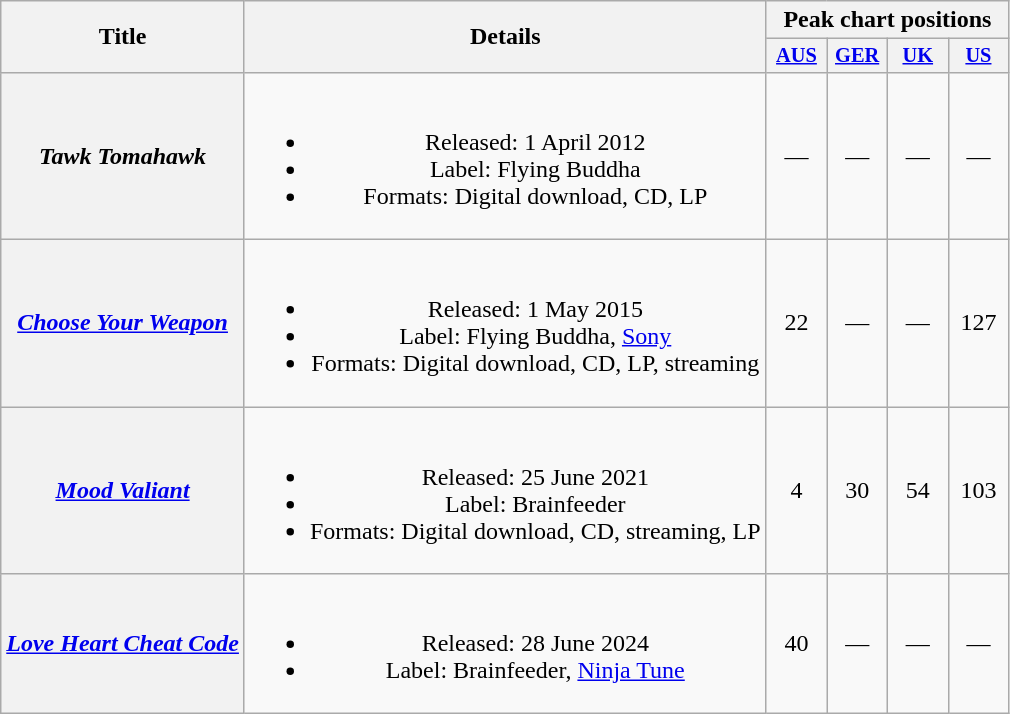<table class="wikitable plainrowheaders" style="text-align:center;">
<tr>
<th scope="col" rowspan="2">Title</th>
<th scope="col" rowspan="2">Details</th>
<th scope="col" colspan="4">Peak chart positions</th>
</tr>
<tr>
<th scope="col" style="width:2.5em;font-size:85%;"><a href='#'>AUS</a><br></th>
<th scope="col" style="width:2.5em;font-size:85%;"><a href='#'>GER</a><br></th>
<th scope="col" style="width:2.5em;font-size:85%;"><a href='#'>UK</a><br></th>
<th scope="col" style="width:2.5em;font-size:85%;"><a href='#'>US</a><br></th>
</tr>
<tr>
<th scope="row"><em>Tawk Tomahawk</em></th>
<td><br><ul><li>Released: 1 April 2012</li><li>Label: Flying Buddha</li><li>Formats: Digital download, CD, LP</li></ul></td>
<td>—</td>
<td>—</td>
<td>—</td>
<td>—</td>
</tr>
<tr>
<th scope="row"><em><a href='#'>Choose Your Weapon</a></em></th>
<td><br><ul><li>Released: 1 May 2015</li><li>Label: Flying Buddha, <a href='#'>Sony</a></li><li>Formats: Digital download, CD, LP, streaming</li></ul></td>
<td>22</td>
<td>—</td>
<td>—</td>
<td>127</td>
</tr>
<tr>
<th scope="row"><em><a href='#'>Mood Valiant</a></em></th>
<td><br><ul><li>Released: 25 June 2021</li><li>Label: Brainfeeder</li><li>Formats: Digital download, CD, streaming, LP</li></ul></td>
<td>4</td>
<td>30</td>
<td>54</td>
<td>103</td>
</tr>
<tr>
<th scope="row"><em><a href='#'>Love Heart Cheat Code</a></em></th>
<td><br><ul><li>Released: 28 June 2024</li><li>Label: Brainfeeder, <a href='#'>Ninja Tune</a></li></ul></td>
<td>40<br></td>
<td>—</td>
<td>—</td>
<td>—</td>
</tr>
</table>
